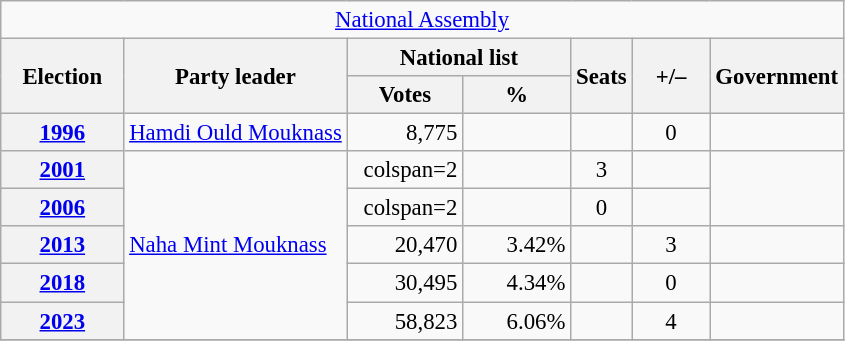<table class="wikitable" style="text-align:right;font-size:95%;">
<tr>
<td colspan="7" align="center"><a href='#'>National Assembly</a></td>
</tr>
<tr>
<th rowspan="2" width="75">Election</th>
<th rowspan="2">Party leader</th>
<th colspan="2">National list</th>
<th rowspan="2">Seats</th>
<th rowspan="2" width="45">+/–</th>
<th rowspan="2">Government</th>
</tr>
<tr>
<th width="70">Votes</th>
<th width="65">%</th>
</tr>
<tr>
<th><a href='#'>1996</a></th>
<td align="left"><a href='#'>Hamdi Ould Mouknass</a></td>
<td>8,775</td>
<td></td>
<td></td>
<td style="text-align:center;"> 0</td>
<td></td>
</tr>
<tr>
<th><a href='#'>2001</a></th>
<td rowspan="5" align="left"><a href='#'>Naha Mint Mouknass</a></td>
<td>colspan=2 </td>
<td></td>
<td style="text-align:center;"> 3</td>
<td></td>
</tr>
<tr>
<th><a href='#'>2006</a></th>
<td>colspan=2 </td>
<td></td>
<td style="text-align:center;"> 0</td>
<td></td>
</tr>
<tr>
<th><a href='#'>2013</a></th>
<td>20,470</td>
<td>3.42%</td>
<td></td>
<td style="text-align:center;"> 3</td>
<td></td>
</tr>
<tr>
<th><a href='#'>2018</a></th>
<td>30,495</td>
<td>4.34%</td>
<td></td>
<td style="text-align:center;"> 0</td>
<td></td>
</tr>
<tr>
<th><a href='#'>2023</a></th>
<td>58,823</td>
<td>6.06%</td>
<td></td>
<td style="text-align:center;"> 4</td>
<td></td>
</tr>
<tr>
</tr>
</table>
